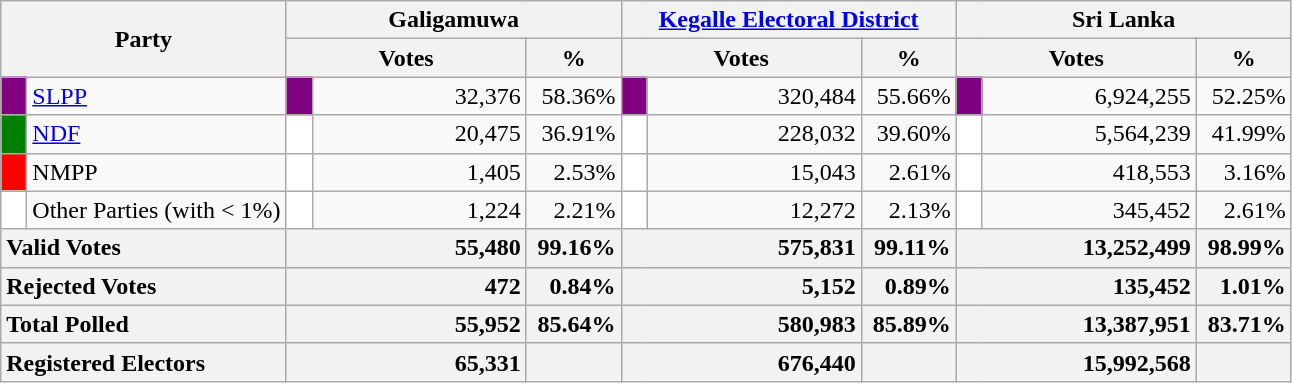<table class="wikitable">
<tr>
<th colspan="2" width="144px"rowspan="2">Party</th>
<th colspan="3" width="216px">Galigamuwa</th>
<th colspan="3" width="216px"><a href='#'>Kegalle Electoral District</a></th>
<th colspan="3" width="216px">Sri Lanka</th>
</tr>
<tr>
<th colspan="2" width="144px">Votes</th>
<th>%</th>
<th colspan="2" width="144px">Votes</th>
<th>%</th>
<th colspan="2" width="144px">Votes</th>
<th>%</th>
</tr>
<tr>
<td style="background-color:purple;" width="10px"></td>
<td style="text-align:left;"><a href='#'>SLPP</a></td>
<td style="background-color:purple;" width="10px"></td>
<td style="text-align:right;">32,376</td>
<td style="text-align:right;">58.36%</td>
<td style="background-color:purple;" width="10px"></td>
<td style="text-align:right;">320,484</td>
<td style="text-align:right;">55.66%</td>
<td style="background-color:purple;" width="10px"></td>
<td style="text-align:right;">6,924,255</td>
<td style="text-align:right;">52.25%</td>
</tr>
<tr>
<td style="background-color:green;" width="10px"></td>
<td style="text-align:left;"><a href='#'>NDF</a></td>
<td style="background-color:white;" width="10px"></td>
<td style="text-align:right;">20,475</td>
<td style="text-align:right;">36.91%</td>
<td style="background-color:white;" width="10px"></td>
<td style="text-align:right;">228,032</td>
<td style="text-align:right;">39.60%</td>
<td style="background-color:white;" width="10px"></td>
<td style="text-align:right;">5,564,239</td>
<td style="text-align:right;">41.99%</td>
</tr>
<tr>
<td style="background-color:red;" width="10px"></td>
<td style="text-align:left;">NMPP</td>
<td style="background-color:white;" width="10px"></td>
<td style="text-align:right;">1,405</td>
<td style="text-align:right;">2.53%</td>
<td style="background-color:white;" width="10px"></td>
<td style="text-align:right;">15,043</td>
<td style="text-align:right;">2.61%</td>
<td style="background-color:white;" width="10px"></td>
<td style="text-align:right;">418,553</td>
<td style="text-align:right;">3.16%</td>
</tr>
<tr>
<td style="background-color:white;" width="10px"></td>
<td style="text-align:left;">Other Parties (with < 1%)</td>
<td style="background-color:white;" width="10px"></td>
<td style="text-align:right;">1,224</td>
<td style="text-align:right;">2.21%</td>
<td style="background-color:white;" width="10px"></td>
<td style="text-align:right;">12,272</td>
<td style="text-align:right;">2.13%</td>
<td style="background-color:white;" width="10px"></td>
<td style="text-align:right;">345,452</td>
<td style="text-align:right;">2.61%</td>
</tr>
<tr>
<th colspan="2" width="144px"style="text-align:left;">Valid Votes</th>
<th style="text-align:right;"colspan="2" width="144px">55,480</th>
<th style="text-align:right;">99.16%</th>
<th style="text-align:right;"colspan="2" width="144px">575,831</th>
<th style="text-align:right;">99.11%</th>
<th style="text-align:right;"colspan="2" width="144px">13,252,499</th>
<th style="text-align:right;">98.99%</th>
</tr>
<tr>
<th colspan="2" width="144px"style="text-align:left;">Rejected Votes</th>
<th style="text-align:right;"colspan="2" width="144px">472</th>
<th style="text-align:right;">0.84%</th>
<th style="text-align:right;"colspan="2" width="144px">5,152</th>
<th style="text-align:right;">0.89%</th>
<th style="text-align:right;"colspan="2" width="144px">135,452</th>
<th style="text-align:right;">1.01%</th>
</tr>
<tr>
<th colspan="2" width="144px"style="text-align:left;">Total Polled</th>
<th style="text-align:right;"colspan="2" width="144px">55,952</th>
<th style="text-align:right;">85.64%</th>
<th style="text-align:right;"colspan="2" width="144px">580,983</th>
<th style="text-align:right;">85.89%</th>
<th style="text-align:right;"colspan="2" width="144px">13,387,951</th>
<th style="text-align:right;">83.71%</th>
</tr>
<tr>
<th colspan="2" width="144px"style="text-align:left;">Registered Electors</th>
<th style="text-align:right;"colspan="2" width="144px">65,331</th>
<th></th>
<th style="text-align:right;"colspan="2" width="144px">676,440</th>
<th></th>
<th style="text-align:right;"colspan="2" width="144px">15,992,568</th>
<th></th>
</tr>
</table>
